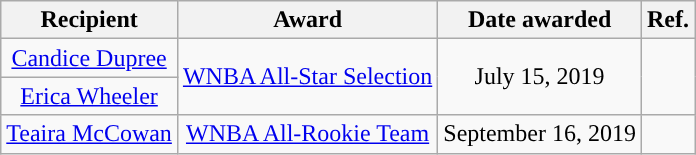<table class="wikitable sortable sortable" style="text-align: center">
<tr>
<th>Recipient</th>
<th>Award</th>
<th>Date awarded</th>
<th>Ref.</th>
</tr>
<tr>
<td><a href='#'>Candice Dupree</a></td>
<td rowspan=2><a href='#'>WNBA All-Star Selection</a></td>
<td rowspan=2>July 15, 2019</td>
<td rowspan=2></td>
</tr>
<tr>
<td><a href='#'>Erica Wheeler</a></td>
</tr>
<tr>
<td><a href='#'>Teaira McCowan</a></td>
<td><a href='#'>WNBA All-Rookie Team</a></td>
<td>September 16, 2019</td>
<td></td>
</tr>
</table>
